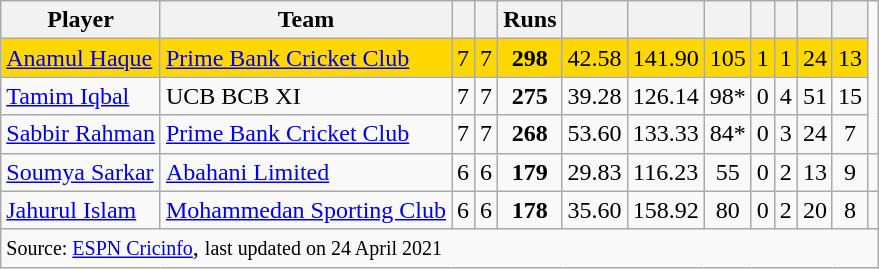<table class="wikitable sortable" style="text-align: center;">
<tr>
<th class="unsortable">Player</th>
<th>Team</th>
<th></th>
<th></th>
<th>Runs</th>
<th></th>
<th></th>
<th></th>
<th></th>
<th></th>
<th></th>
<th></th>
</tr>
<tr style="background:gold">
<td style="text-align:left"><a href='#'>Anamul Haque</a></td>
<td style="text-align:left"><a href='#'>Prime Bank Cricket Club</a></td>
<td>7</td>
<td>7</td>
<td><strong>298</strong></td>
<td>42.58</td>
<td>141.90</td>
<td>105</td>
<td>1</td>
<td>1</td>
<td>24</td>
<td>13</td>
</tr>
<tr>
<td style="text-align:left"><a href='#'>Tamim Iqbal</a></td>
<td style="text-align:left">UCB BCB XI</td>
<td>7</td>
<td>7</td>
<td><strong>275</strong></td>
<td>39.28</td>
<td>126.14</td>
<td>98*</td>
<td>0</td>
<td>4</td>
<td>51</td>
<td>15</td>
</tr>
<tr>
<td style="text-align:left"><a href='#'>Sabbir Rahman</a></td>
<td style="text-align:left"><a href='#'>Prime Bank Cricket Club</a></td>
<td>7</td>
<td>7</td>
<td><strong>268</strong></td>
<td>53.60</td>
<td>133.33</td>
<td>84*</td>
<td>0</td>
<td>3</td>
<td>24</td>
<td>7</td>
</tr>
<tr>
<td style="text-align:left"><a href='#'>Soumya Sarkar</a></td>
<td style="text-align:left"><a href='#'>Abahani Limited</a></td>
<td>6</td>
<td>6</td>
<td><strong>179</strong></td>
<td>29.83</td>
<td>116.23</td>
<td>55</td>
<td>0</td>
<td>2</td>
<td>13</td>
<td>9</td>
<td></td>
</tr>
<tr>
<td style="text-align:left"><a href='#'>Jahurul Islam</a></td>
<td style="text-align:left"><a href='#'>Mohammedan Sporting Club</a></td>
<td>6</td>
<td>6</td>
<td><strong>178</strong></td>
<td>35.60</td>
<td>158.92</td>
<td>80</td>
<td>0</td>
<td>2</td>
<td>20</td>
<td>8</td>
</tr>
<tr>
<td colspan="23" style="text-align:left"><small>Source: <a href='#'>ESPN Cricinfo</a></small>, <small>last updated on 24 April 2021</small></td>
</tr>
</table>
